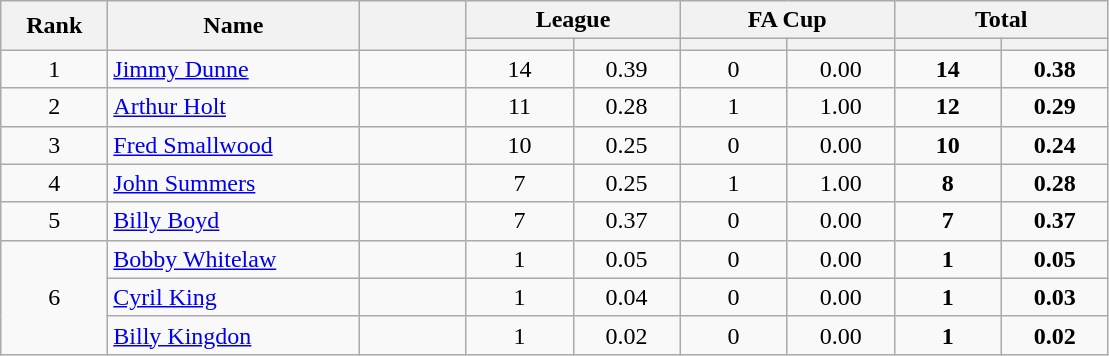<table class="wikitable plainrowheaders" style="text-align:center;">
<tr>
<th scope="col" rowspan="2" style="width:4em;">Rank</th>
<th scope="col" rowspan="2" style="width:10em;">Name</th>
<th scope="col" rowspan="2" style="width:4em;"></th>
<th scope="col" colspan="2">League</th>
<th scope="col" colspan="2">FA Cup</th>
<th scope="col" colspan="2">Total</th>
</tr>
<tr>
<th scope="col" style="width:4em;"></th>
<th scope="col" style="width:4em;"></th>
<th scope="col" style="width:4em;"></th>
<th scope="col" style="width:4em;"></th>
<th scope="col" style="width:4em;"></th>
<th scope="col" style="width:4em;"></th>
</tr>
<tr>
<td>1</td>
<td align="left"><a href='#'>Jimmy Dunne</a></td>
<td></td>
<td>14</td>
<td>0.39</td>
<td>0</td>
<td>0.00</td>
<td><strong>14</strong></td>
<td><strong>0.38</strong></td>
</tr>
<tr>
<td>2</td>
<td align="left"><a href='#'>Arthur Holt</a></td>
<td></td>
<td>11</td>
<td>0.28</td>
<td>1</td>
<td>1.00</td>
<td><strong>12</strong></td>
<td><strong>0.29</strong></td>
</tr>
<tr>
<td>3</td>
<td align="left"><a href='#'>Fred Smallwood</a></td>
<td></td>
<td>10</td>
<td>0.25</td>
<td>0</td>
<td>0.00</td>
<td><strong>10</strong></td>
<td><strong>0.24</strong></td>
</tr>
<tr>
<td>4</td>
<td align="left"><a href='#'>John Summers</a></td>
<td></td>
<td>7</td>
<td>0.25</td>
<td>1</td>
<td>1.00</td>
<td><strong>8</strong></td>
<td><strong>0.28</strong></td>
</tr>
<tr>
<td>5</td>
<td align="left"><a href='#'>Billy Boyd</a></td>
<td></td>
<td>7</td>
<td>0.37</td>
<td>0</td>
<td>0.00</td>
<td><strong>7</strong></td>
<td><strong>0.37</strong></td>
</tr>
<tr>
<td rowspan="3">6</td>
<td align="left"><a href='#'>Bobby Whitelaw</a></td>
<td></td>
<td>1</td>
<td>0.05</td>
<td>0</td>
<td>0.00</td>
<td><strong>1</strong></td>
<td><strong>0.05</strong></td>
</tr>
<tr>
<td align="left"><a href='#'>Cyril King</a></td>
<td></td>
<td>1</td>
<td>0.04</td>
<td>0</td>
<td>0.00</td>
<td><strong>1</strong></td>
<td><strong>0.03</strong></td>
</tr>
<tr>
<td align="left"><a href='#'>Billy Kingdon</a></td>
<td></td>
<td>1</td>
<td>0.02</td>
<td>0</td>
<td>0.00</td>
<td><strong>1</strong></td>
<td><strong>0.02</strong></td>
</tr>
</table>
